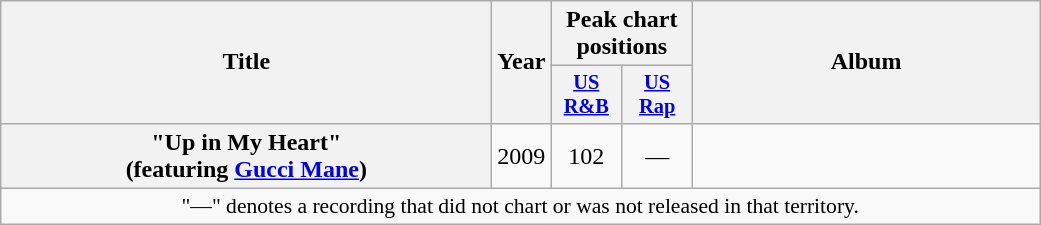<table class="wikitable plainrowheaders" style="text-align:center;" border="1">
<tr>
<th scope="col" rowspan="2" style="width:20em;">Title</th>
<th scope="col" rowspan="2" style="width:2em;">Year</th>
<th scope="col" colspan="2">Peak chart positions</th>
<th scope="col" rowspan="2" style="width:14em;">Album</th>
</tr>
<tr>
<th scope="col" style="width:3em; font-size:85%;"><a href='#'>US<br>R&B</a></th>
<th scope="col" style="width:3em; font-size:85%;"><a href='#'>US<br>Rap</a></th>
</tr>
<tr>
<th scope="row">"Up in My Heart"<br><span>(featuring <a href='#'>Gucci Mane</a>)</span></th>
<td>2009</td>
<td>102</td>
<td>—</td>
<td></td>
</tr>
<tr>
<td colspan="5" style="font-size:90%">"—" denotes a recording that did not chart or was not released in that territory.</td>
</tr>
</table>
